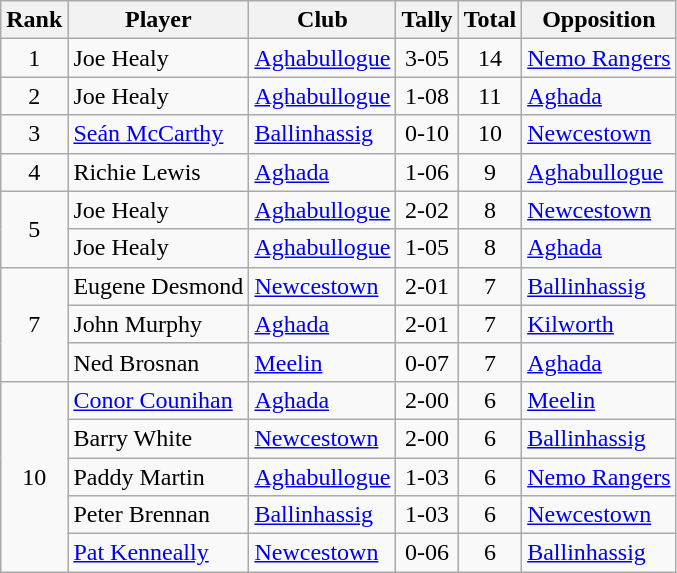<table class="wikitable">
<tr>
<th>Rank</th>
<th>Player</th>
<th>Club</th>
<th>Tally</th>
<th>Total</th>
<th>Opposition</th>
</tr>
<tr>
<td rowspan="1" style="text-align:center;">1</td>
<td>Joe Healy</td>
<td><a href='#'>Aghabullogue</a></td>
<td align=center>3-05</td>
<td align=center>14</td>
<td><a href='#'>Nemo Rangers</a></td>
</tr>
<tr>
<td rowspan="1" style="text-align:center;">2</td>
<td>Joe Healy</td>
<td><a href='#'>Aghabullogue</a></td>
<td align=center>1-08</td>
<td align=center>11</td>
<td><a href='#'>Aghada</a></td>
</tr>
<tr>
<td rowspan="1" style="text-align:center;">3</td>
<td><a href='#'>Seán McCarthy</a></td>
<td><a href='#'>Ballinhassig</a></td>
<td align=center>0-10</td>
<td align=center>10</td>
<td><a href='#'>Newcestown</a></td>
</tr>
<tr>
<td rowspan="1" style="text-align:center;">4</td>
<td>Richie Lewis</td>
<td><a href='#'>Aghada</a></td>
<td align=center>1-06</td>
<td align=center>9</td>
<td><a href='#'>Aghabullogue</a></td>
</tr>
<tr>
<td rowspan="2" style="text-align:center;">5</td>
<td>Joe Healy</td>
<td><a href='#'>Aghabullogue</a></td>
<td align=center>2-02</td>
<td align=center>8</td>
<td><a href='#'>Newcestown</a></td>
</tr>
<tr>
<td>Joe Healy</td>
<td><a href='#'>Aghabullogue</a></td>
<td align=center>1-05</td>
<td align=center>8</td>
<td><a href='#'>Aghada</a></td>
</tr>
<tr>
<td rowspan="3" style="text-align:center;">7</td>
<td>Eugene Desmond</td>
<td><a href='#'>Newcestown</a></td>
<td align=center>2-01</td>
<td align=center>7</td>
<td><a href='#'>Ballinhassig</a></td>
</tr>
<tr>
<td>John Murphy</td>
<td><a href='#'>Aghada</a></td>
<td align=center>2-01</td>
<td align=center>7</td>
<td><a href='#'>Kilworth</a></td>
</tr>
<tr>
<td>Ned Brosnan</td>
<td><a href='#'>Meelin</a></td>
<td align=center>0-07</td>
<td align=center>7</td>
<td><a href='#'>Aghada</a></td>
</tr>
<tr>
<td rowspan="5" style="text-align:center;">10</td>
<td><a href='#'>Conor Counihan</a></td>
<td><a href='#'>Aghada</a></td>
<td align=center>2-00</td>
<td align=center>6</td>
<td><a href='#'>Meelin</a></td>
</tr>
<tr>
<td>Barry White</td>
<td><a href='#'>Newcestown</a></td>
<td align=center>2-00</td>
<td align=center>6</td>
<td><a href='#'>Ballinhassig</a></td>
</tr>
<tr>
<td>Paddy Martin</td>
<td><a href='#'>Aghabullogue</a></td>
<td align=center>1-03</td>
<td align=center>6</td>
<td><a href='#'>Nemo Rangers</a></td>
</tr>
<tr>
<td>Peter Brennan</td>
<td><a href='#'>Ballinhassig</a></td>
<td align=center>1-03</td>
<td align=center>6</td>
<td><a href='#'>Newcestown</a></td>
</tr>
<tr>
<td><a href='#'>Pat Kenneally</a></td>
<td><a href='#'>Newcestown</a></td>
<td align=center>0-06</td>
<td align=center>6</td>
<td><a href='#'>Ballinhassig</a></td>
</tr>
</table>
